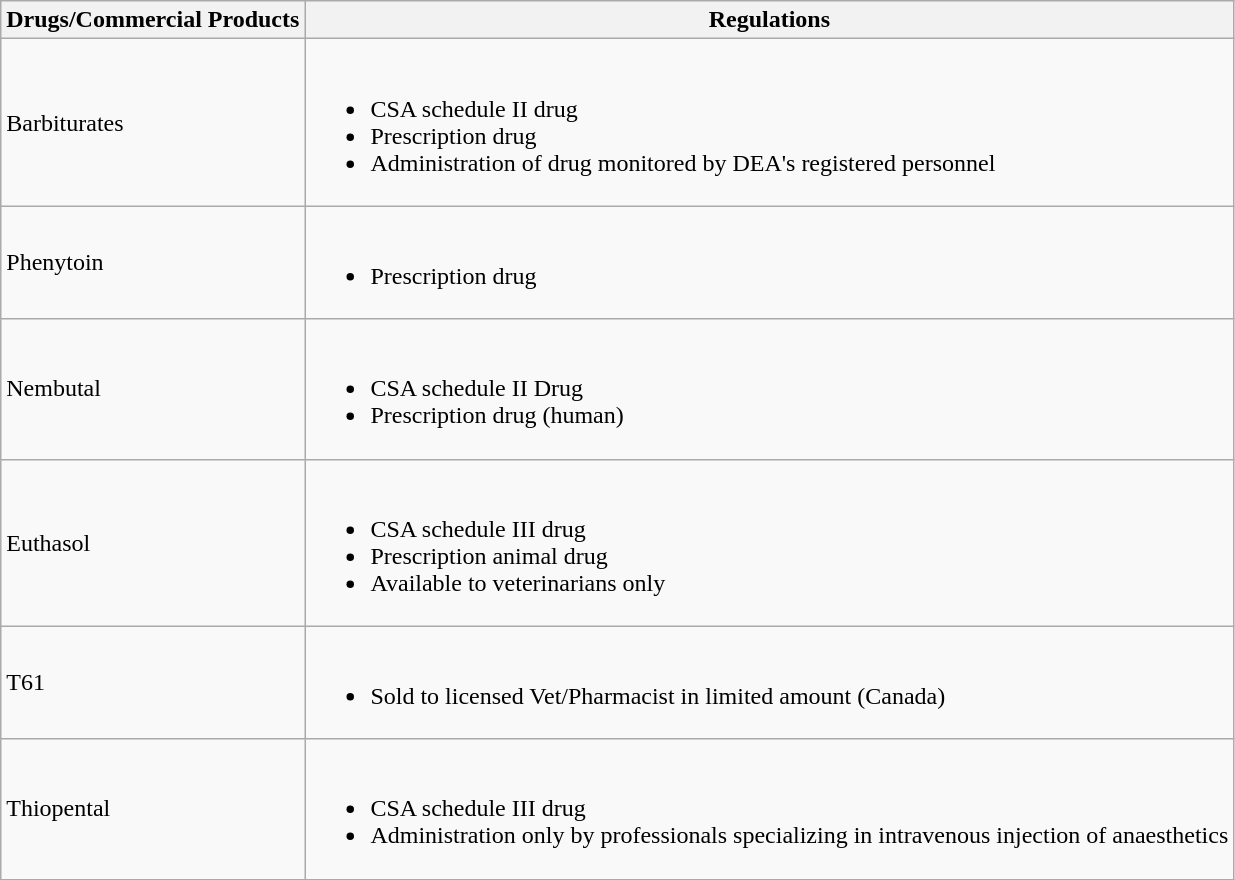<table class="wikitable">
<tr>
<th>Drugs/Commercial Products</th>
<th>Regulations</th>
</tr>
<tr>
<td>Barbiturates</td>
<td><br><ul><li>CSA schedule II drug</li><li>Prescription drug</li><li>Administration of drug monitored by DEA's registered personnel</li></ul></td>
</tr>
<tr>
<td>Phenytoin</td>
<td><br><ul><li>Prescription drug</li></ul></td>
</tr>
<tr>
<td>Nembutal</td>
<td><br><ul><li>CSA schedule II Drug</li><li>Prescription drug (human)</li></ul></td>
</tr>
<tr>
<td>Euthasol</td>
<td><br><ul><li>CSA schedule III drug</li><li>Prescription animal drug</li><li>Available to veterinarians only</li></ul></td>
</tr>
<tr>
<td>T61</td>
<td><br><ul><li>Sold to licensed Vet/Pharmacist in limited amount (Canada)</li></ul></td>
</tr>
<tr>
<td>Thiopental</td>
<td><br><ul><li>CSA schedule III drug</li><li>Administration only by professionals specializing in intravenous injection of anaesthetics</li></ul></td>
</tr>
</table>
